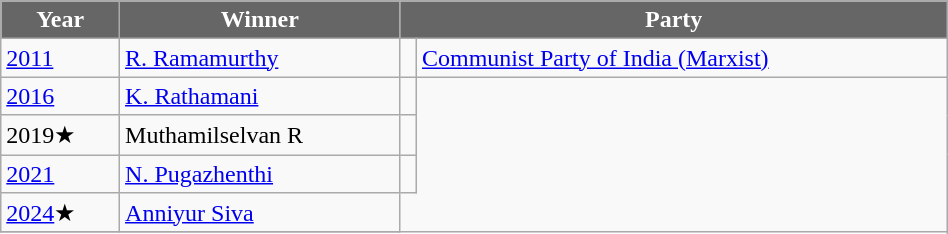<table class="wikitable sortable" width="50%">
<tr>
<th style="background-color:#666666; color:white">Year</th>
<th style="background-color:#666666; color:white">Winner</th>
<th style="background-color:#666666; color:white" colspan="2">Party</th>
</tr>
<tr>
<td><a href='#'>2011</a></td>
<td><a href='#'>R. Ramamurthy</a></td>
<td></td>
<td><a href='#'>Communist Party of India (Marxist)</a></td>
</tr>
<tr>
<td><a href='#'>2016</a></td>
<td><a href='#'>K. Rathamani</a></td>
<td></td>
</tr>
<tr>
<td>2019★</td>
<td>Muthamilselvan R</td>
<td></td>
</tr>
<tr>
<td><a href='#'>2021</a></td>
<td><a href='#'>N. Pugazhenthi</a></td>
<td></td>
</tr>
<tr>
<td><a href='#'>2024</a>★</td>
<td><a href='#'>Anniyur Siva</a></td>
</tr>
<tr>
</tr>
</table>
